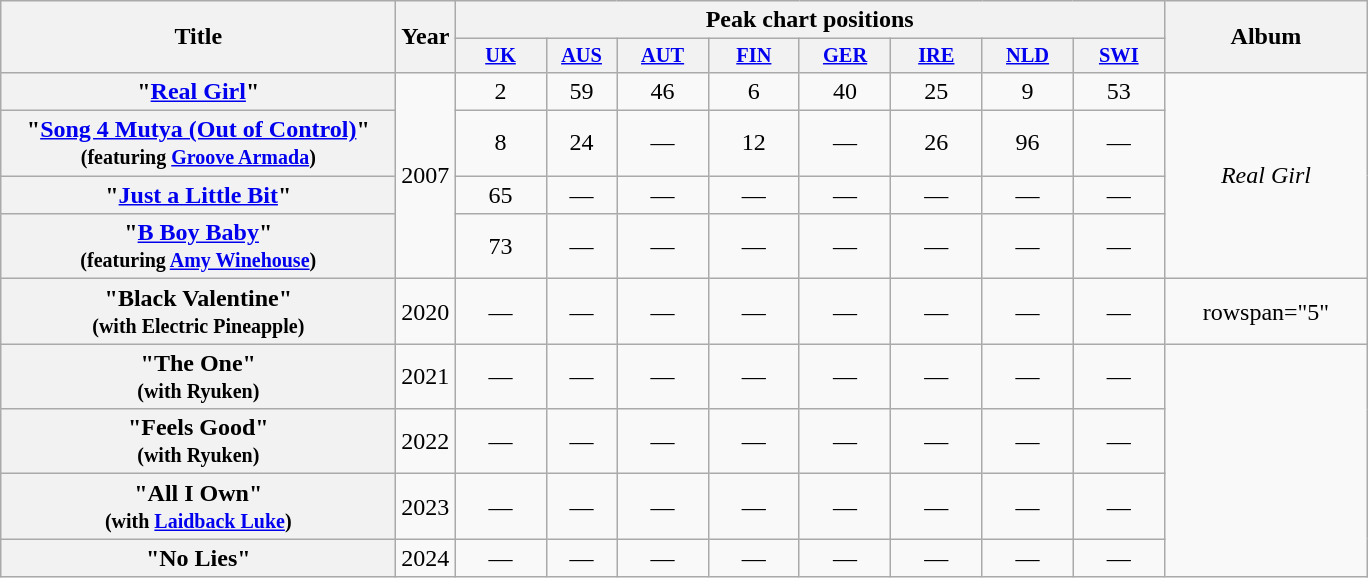<table class="wikitable plainrowheaders" style="text-align:center;">
<tr>
<th scope="col" rowspan="2" style="width:16em;">Title</th>
<th rowspan="2">Year</th>
<th colspan="8">Peak chart positions</th>
<th scope="col" rowspan="2" style="width:8em;">Album</th>
</tr>
<tr>
<th style="width:4em;font-size:85%"><a href='#'>UK</a><br></th>
<th style="width:3em;font-size:85%"><a href='#'>AUS</a><br></th>
<th style="width:4em;font-size:85%"><a href='#'>AUT</a><br></th>
<th style="width:4em;font-size:85%"><a href='#'>FIN</a><br></th>
<th style="width:4em;font-size:85%"><a href='#'>GER</a><br></th>
<th style="width:4em;font-size:85%"><a href='#'>IRE</a><br></th>
<th style="width:4em;font-size:85%"><a href='#'>NLD</a><br></th>
<th style="width:4em;font-size:85%"><a href='#'>SWI</a><br></th>
</tr>
<tr>
<th scope="row">"<a href='#'>Real Girl</a>"</th>
<td rowspan="4">2007</td>
<td>2</td>
<td>59</td>
<td>46</td>
<td>6</td>
<td>40</td>
<td>25</td>
<td>9</td>
<td>53</td>
<td rowspan="4"><em>Real Girl</em></td>
</tr>
<tr>
<th scope="row">"<a href='#'>Song 4 Mutya (Out of Control)</a>"<br><small>(featuring <a href='#'>Groove Armada</a>)</small></th>
<td>8</td>
<td>24</td>
<td>—</td>
<td>12</td>
<td>—</td>
<td>26</td>
<td>96</td>
<td>—</td>
</tr>
<tr>
<th scope="row">"<a href='#'>Just a Little Bit</a>"</th>
<td>65</td>
<td>—</td>
<td>—</td>
<td>—</td>
<td>—</td>
<td>—</td>
<td>—</td>
<td>—</td>
</tr>
<tr>
<th scope="row">"<a href='#'>B Boy Baby</a>"<br><small>(featuring <a href='#'>Amy Winehouse</a>)</small></th>
<td>73</td>
<td>—</td>
<td>—</td>
<td>—</td>
<td>—</td>
<td>—</td>
<td>—</td>
<td>—</td>
</tr>
<tr>
<th scope="row">"Black Valentine"<br><small>(with Electric Pineapple)</small></th>
<td>2020</td>
<td>—</td>
<td>—</td>
<td>—</td>
<td>—</td>
<td>—</td>
<td>—</td>
<td>—</td>
<td>—</td>
<td>rowspan="5" </td>
</tr>
<tr>
<th scope="row">"The One"<br><small>(with Ryuken)</small></th>
<td>2021</td>
<td>—</td>
<td>—</td>
<td>—</td>
<td>—</td>
<td>—</td>
<td>—</td>
<td>—</td>
<td>—</td>
</tr>
<tr>
<th scope="row">"Feels Good"<br><small>(with Ryuken)</small></th>
<td>2022</td>
<td>—</td>
<td>—</td>
<td>—</td>
<td>—</td>
<td>—</td>
<td>—</td>
<td>—</td>
<td>—</td>
</tr>
<tr>
<th scope="row">"All I Own"<br><small>(with <a href='#'>Laidback Luke</a>)</small></th>
<td>2023</td>
<td>—</td>
<td>—</td>
<td>—</td>
<td>—</td>
<td>—</td>
<td>—</td>
<td>—</td>
<td>—</td>
</tr>
<tr>
<th scope="row">"No Lies"<br><small></small></th>
<td>2024</td>
<td>—</td>
<td>—</td>
<td>—</td>
<td>—</td>
<td>—</td>
<td>—</td>
<td>—</td>
<td>—</td>
</tr>
</table>
